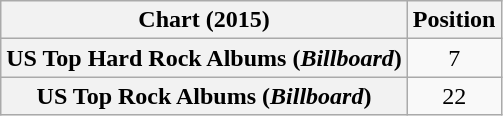<table class="wikitable sortable plainrowheaders" style="text-align:center">
<tr>
<th scope="col">Chart (2015)</th>
<th scope="col">Position</th>
</tr>
<tr>
<th scope="row">US Top Hard Rock Albums (<em>Billboard</em>)</th>
<td>7</td>
</tr>
<tr>
<th scope="row">US Top Rock Albums (<em>Billboard</em>)</th>
<td>22</td>
</tr>
</table>
